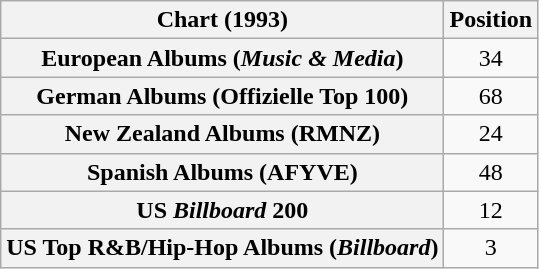<table class="wikitable sortable plainrowheaders" style="text-align:center">
<tr>
<th scope="col">Chart (1993)</th>
<th scope="col">Position</th>
</tr>
<tr>
<th scope="row">European Albums (<em>Music & Media</em>)</th>
<td>34</td>
</tr>
<tr>
<th scope="row">German Albums (Offizielle Top 100)</th>
<td>68</td>
</tr>
<tr>
<th scope="row">New Zealand Albums (RMNZ)</th>
<td>24</td>
</tr>
<tr>
<th scope="row">Spanish Albums (AFYVE)</th>
<td>48</td>
</tr>
<tr>
<th scope="row">US <em>Billboard</em> 200</th>
<td>12</td>
</tr>
<tr>
<th scope="row">US Top R&B/Hip-Hop Albums (<em>Billboard</em>)</th>
<td>3</td>
</tr>
</table>
